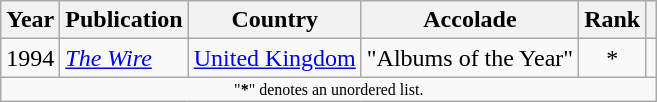<table class="wikitable sortable" style="margin:0em 1em 1em 0pt">
<tr>
<th>Year</th>
<th>Publication</th>
<th>Country</th>
<th>Accolade</th>
<th>Rank</th>
<th class=unsortable></th>
</tr>
<tr>
<td align=center>1994</td>
<td><em><a href='#'>The Wire</a></em></td>
<td><a href='#'>United Kingdom</a></td>
<td>"Albums of the Year"</td>
<td align=center>*</td>
<td></td>
</tr>
<tr class="sortbottom">
<td colspan=6 style=font-size:8pt; align=center>"<strong>*</strong>" denotes an unordered list.</td>
</tr>
</table>
